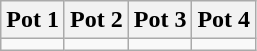<table class="wikitable">
<tr>
<th width=25%>Pot 1</th>
<th width=25%>Pot 2</th>
<th width=25%>Pot 3</th>
<th width=25%>Pot 4</th>
</tr>
<tr>
<td valign=top></td>
<td valign=top></td>
<td valign=top></td>
<td valign=top></td>
</tr>
</table>
